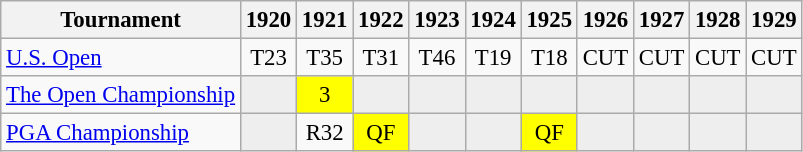<table class="wikitable" style="font-size:95%;text-align:center;">
<tr>
<th>Tournament</th>
<th>1920</th>
<th>1921</th>
<th>1922</th>
<th>1923</th>
<th>1924</th>
<th>1925</th>
<th>1926</th>
<th>1927</th>
<th>1928</th>
<th>1929</th>
</tr>
<tr>
<td align="left"><a href='#'>U.S. Open</a></td>
<td>T23</td>
<td>T35</td>
<td>T31</td>
<td>T46</td>
<td>T19</td>
<td>T18</td>
<td>CUT</td>
<td>CUT</td>
<td>CUT</td>
<td>CUT</td>
</tr>
<tr>
<td align="left"><a href='#'>The Open Championship</a></td>
<td style="background:#eeeeee;"></td>
<td style="background:yellow;">3</td>
<td style="background:#eeeeee;"></td>
<td style="background:#eeeeee;"></td>
<td style="background:#eeeeee;"></td>
<td style="background:#eeeeee;"></td>
<td style="background:#eeeeee;"></td>
<td style="background:#eeeeee;"></td>
<td style="background:#eeeeee;"></td>
<td style="background:#eeeeee;"></td>
</tr>
<tr>
<td align="left"><a href='#'>PGA Championship</a></td>
<td style="background:#eeeeee;"></td>
<td>R32</td>
<td style="background:yellow;">QF</td>
<td style="background:#eeeeee;"></td>
<td style="background:#eeeeee;"></td>
<td style="background:yellow;">QF</td>
<td style="background:#eeeeee;"></td>
<td style="background:#eeeeee;"></td>
<td style="background:#eeeeee;"></td>
<td style="background:#eeeeee;"></td>
</tr>
</table>
